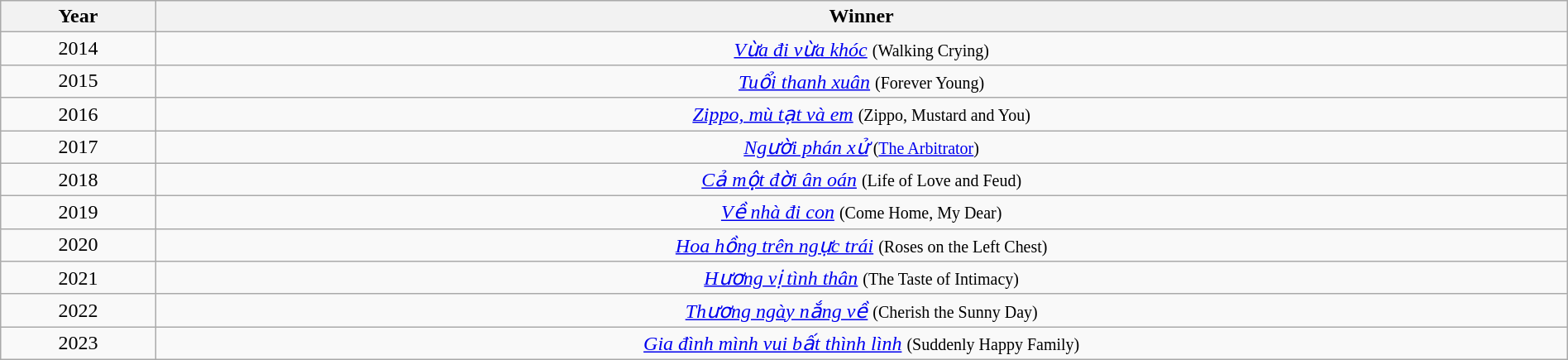<table class="wikitable" style="text-align: center; width:100%">
<tr>
<th>Year</th>
<th>Winner</th>
</tr>
<tr>
<td>2014 </td>
<td><em><a href='#'>Vừa đi vừa khóc</a></em> <small>(Walking Crying)</small></td>
</tr>
<tr>
<td>2015 </td>
<td><em><a href='#'>Tuổi thanh xuân</a></em> <small>(Forever Young)</small></td>
</tr>
<tr>
<td>2016 </td>
<td><em><a href='#'>Zippo, mù tạt và em</a></em> <small>(Zippo, Mustard and You)</small></td>
</tr>
<tr>
<td>2017 </td>
<td><em><a href='#'>Người phán xử</a></em> <small>(<a href='#'>The Arbitrator</a>)</small></td>
</tr>
<tr>
<td>2018 </td>
<td><em><a href='#'>Cả một đời ân oán</a></em> <small>(Life of Love and Feud)</small></td>
</tr>
<tr>
<td>2019 </td>
<td><em><a href='#'>Về nhà đi con</a></em> <small>(Come Home, My Dear)</small></td>
</tr>
<tr>
<td>2020 </td>
<td><em><a href='#'>Hoa hồng trên ngực trái</a></em> <small>(Roses on the Left Chest)</small></td>
</tr>
<tr>
<td>2021 </td>
<td><em><a href='#'>Hương vị tình thân</a></em> <small>(The Taste of Intimacy)</small></td>
</tr>
<tr>
<td>2022 </td>
<td><em><a href='#'>Thương ngày nắng về</a></em> <small>(Cherish the Sunny Day)</small></td>
</tr>
<tr>
<td>2023 </td>
<td><em><a href='#'>Gia đình mình vui bất thình lình</a></em> <small>(Suddenly Happy Family)</small></td>
</tr>
</table>
